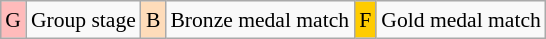<table class="wikitable" style="margin:0.5em auto; font-size:90%; line-height:1.25em; text-align:center;">
<tr>
<td style="background-color:#FFBBBB;">G</td>
<td>Group stage</td>
<td style="background-color:#FEDCBA;">B</td>
<td>Bronze medal match</td>
<td style="background-color:#FFCC00;">F</td>
<td>Gold medal match</td>
</tr>
</table>
